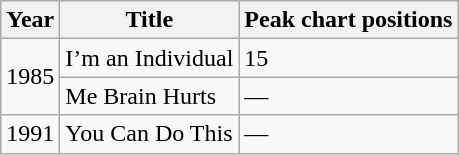<table class="wikitable sortable">
<tr>
<th>Year</th>
<th>Title</th>
<th>Peak chart positions</th>
</tr>
<tr>
<td rowspan="2">1985</td>
<td>I’m an Individual</td>
<td>15</td>
</tr>
<tr>
<td>Me Brain Hurts</td>
<td>—</td>
</tr>
<tr>
<td>1991</td>
<td>You Can Do This</td>
<td>—</td>
</tr>
</table>
